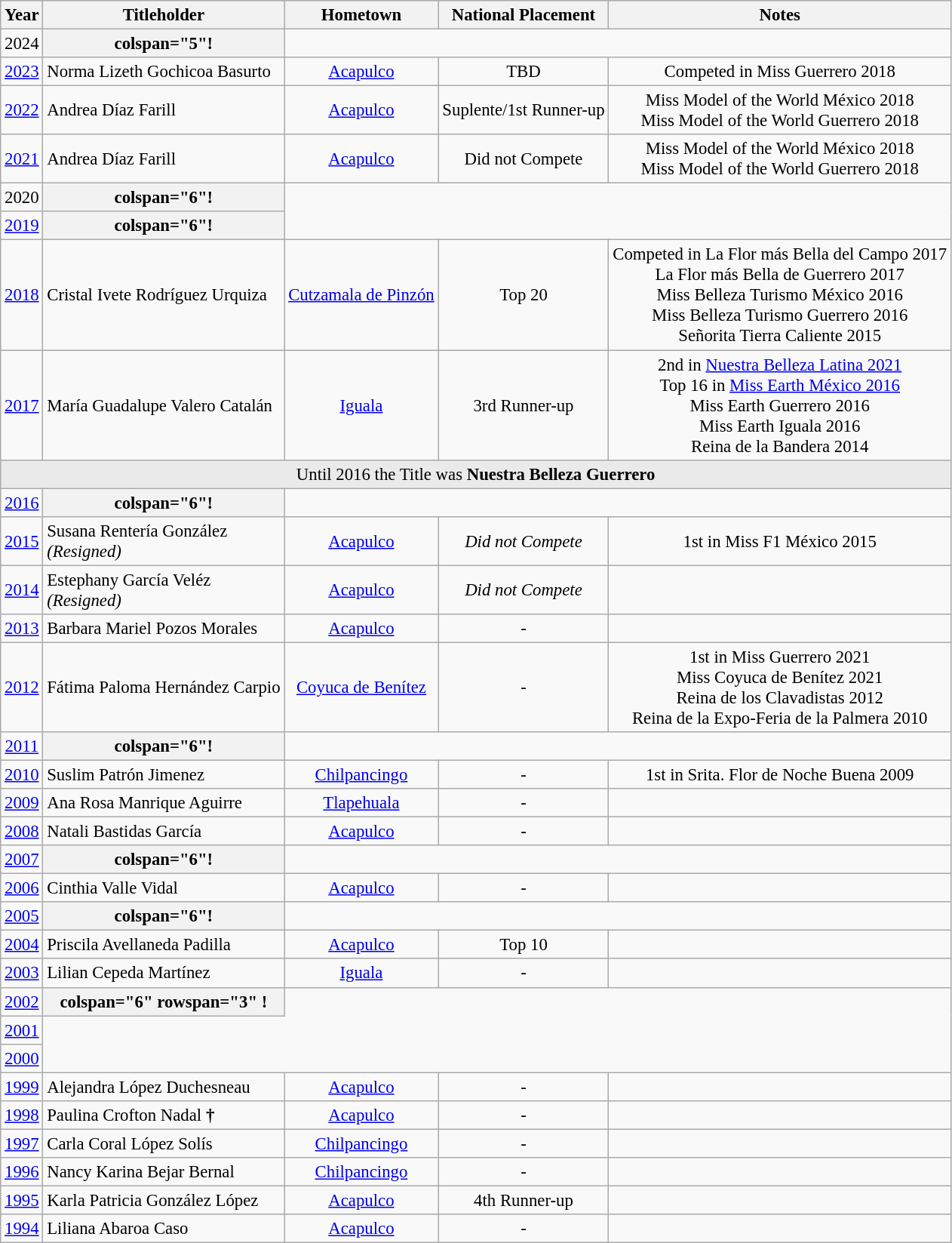<table class="wikitable sortable" style="font-size:95%;">
<tr>
<th>Year</th>
<th>Titleholder</th>
<th>Hometown</th>
<th>National Placement</th>
<th>Notes</th>
</tr>
<tr>
<td align="center">2024</td>
<th>colspan="5"!</th>
</tr>
<tr>
<td align="center"><a href='#'>2023</a></td>
<td>Norma Lizeth Gochicoa Basurto</td>
<td align="center"><a href='#'>Acapulco</a></td>
<td align="center">TBD</td>
<td align="center">Competed in Miss Guerrero 2018</td>
</tr>
<tr>
<td align="center"><a href='#'>2022</a></td>
<td>Andrea Díaz Farill</td>
<td align="center"><a href='#'>Acapulco</a></td>
<td align="center">Suplente/1st Runner-up</td>
<td align="center">Miss Model of the World México 2018<br>Miss Model of the World Guerrero 2018</td>
</tr>
<tr>
<td align="center"><a href='#'>2021</a></td>
<td>Andrea Díaz Farill</td>
<td align="center"><a href='#'>Acapulco</a></td>
<td align="center">Did not Compete</td>
<td align="center">Miss Model of the World México 2018<br>Miss Model of the World Guerrero 2018</td>
</tr>
<tr>
<td align="center">2020</td>
<th>colspan="6"!</th>
</tr>
<tr>
<td align="center"><a href='#'>2019</a></td>
<th>colspan="6"!</th>
</tr>
<tr>
<td align="center"><a href='#'>2018</a></td>
<td>Cristal Ivete Rodríguez Urquiza</td>
<td align="center"><a href='#'>Cutzamala de Pinzón</a></td>
<td align="center">Top 20</td>
<td align="center">Competed in La Flor más Bella del Campo 2017<br>La Flor más Bella de Guerrero 2017<br>Miss Belleza Turismo México 2016<br>Miss Belleza Turismo Guerrero 2016<br>Señorita Tierra Caliente 2015</td>
</tr>
<tr>
<td align="center"><a href='#'>2017</a></td>
<td>María Guadalupe Valero Catalán</td>
<td align="center"><a href='#'>Iguala</a></td>
<td align="center">3rd Runner-up</td>
<td align="center">2nd in <a href='#'>Nuestra Belleza Latina 2021</a><br>Top 16 in <a href='#'>Miss Earth México 2016</a><br>Miss Earth Guerrero 2016<br>Miss Earth Iguala 2016<br>Reina de la Bandera 2014</td>
</tr>
<tr>
<td colspan="7" bgcolor="#EAEAEA" style="text-align:center;">Until 2016 the Title was <strong>Nuestra Belleza Guerrero</strong></td>
</tr>
<tr>
<td align="center"><a href='#'>2016</a></td>
<th>colspan="6"!</th>
</tr>
<tr>
<td align="center"><a href='#'>2015</a></td>
<td>Susana Rentería González<br><em>(Resigned)</em></td>
<td align="center"><a href='#'>Acapulco</a></td>
<td align="center"><em>Did not Compete</em></td>
<td align="center">1st in Miss F1 México 2015</td>
</tr>
<tr>
<td align="center"><a href='#'>2014</a></td>
<td>Estephany García Veléz<br><em>(Resigned)</em></td>
<td align="center"><a href='#'>Acapulco</a></td>
<td align="center"><em>Did not Compete</em></td>
<td align="center"></td>
</tr>
<tr>
<td align="center"><a href='#'>2013</a></td>
<td>Barbara Mariel Pozos Morales</td>
<td align="center"><a href='#'>Acapulco</a></td>
<td align="center">-</td>
<td align="center"></td>
</tr>
<tr>
<td align="center"><a href='#'>2012</a></td>
<td>Fátima Paloma Hernández Carpio</td>
<td align="center"><a href='#'>Coyuca de Benítez</a></td>
<td align="center">-</td>
<td align="center">1st in Miss Guerrero 2021<br>Miss Coyuca de Benítez 2021<br>Reina de los Clavadistas 2012<br>Reina de la Expo-Feria de la Palmera 2010</td>
</tr>
<tr>
<td align="center"><a href='#'>2011</a></td>
<th>colspan="6"!</th>
</tr>
<tr>
<td align="center"><a href='#'>2010</a></td>
<td>Suslim Patrón Jimenez</td>
<td align="center"><a href='#'>Chilpancingo</a></td>
<td align="center">-</td>
<td align="center">1st in Srita. Flor de Noche Buena 2009</td>
</tr>
<tr>
<td align="center"><a href='#'>2009</a></td>
<td>Ana Rosa Manrique Aguirre</td>
<td align="center"><a href='#'>Tlapehuala</a></td>
<td align="center">-</td>
<td align="center"></td>
</tr>
<tr>
<td align="center"><a href='#'>2008</a></td>
<td>Natali Bastidas García</td>
<td align="center"><a href='#'>Acapulco</a></td>
<td align="center">-</td>
<td align="center"></td>
</tr>
<tr>
<td align="center"><a href='#'>2007</a></td>
<th>colspan="6"!</th>
</tr>
<tr>
<td align="center"><a href='#'>2006</a></td>
<td>Cinthia Valle Vidal</td>
<td align="center"><a href='#'>Acapulco</a></td>
<td align="center">-</td>
<td align="center"></td>
</tr>
<tr>
<td align="center"><a href='#'>2005</a></td>
<th>colspan="6"!</th>
</tr>
<tr>
<td align="center"><a href='#'>2004</a></td>
<td>Priscila Avellaneda Padilla</td>
<td align="center"><a href='#'>Acapulco</a></td>
<td align="center">Top 10</td>
<td align="center"></td>
</tr>
<tr>
<td align="center"><a href='#'>2003</a></td>
<td>Lilian Cepeda Martínez</td>
<td align="center"><a href='#'>Iguala</a></td>
<td align="center">-</td>
<td align="center"></td>
</tr>
<tr>
<td align="center"><a href='#'>2002</a></td>
<th>colspan="6" rowspan="3" !</th>
</tr>
<tr>
<td align="center"><a href='#'>2001</a></td>
</tr>
<tr>
<td align="center"><a href='#'>2000</a></td>
</tr>
<tr>
<td align="center"><a href='#'>1999</a></td>
<td>Alejandra López Duchesneau</td>
<td align="center"><a href='#'>Acapulco</a></td>
<td align="center">-</td>
<td align="center"></td>
</tr>
<tr>
<td align="center"><a href='#'>1998</a></td>
<td>Paulina Crofton Nadal <strong>†</strong></td>
<td align="center"><a href='#'>Acapulco</a></td>
<td align="center">-</td>
<td align="center"></td>
</tr>
<tr>
<td align="center"><a href='#'>1997</a></td>
<td>Carla Coral López Solís</td>
<td align="center"><a href='#'>Chilpancingo</a></td>
<td align="center">-</td>
<td align="center"></td>
</tr>
<tr>
<td align="center"><a href='#'>1996</a></td>
<td>Nancy Karina Bejar Bernal</td>
<td align="center"><a href='#'>Chilpancingo</a></td>
<td align="center">-</td>
<td align="center"></td>
</tr>
<tr>
<td align="center"><a href='#'>1995</a></td>
<td>Karla Patricia González López</td>
<td align="center"><a href='#'>Acapulco</a></td>
<td align="center">4th Runner-up</td>
<td align="center"></td>
</tr>
<tr>
<td align="center"><a href='#'>1994</a></td>
<td>Liliana Abaroa Caso</td>
<td align="center"><a href='#'>Acapulco</a></td>
<td align="center">-</td>
<td align="center"></td>
</tr>
</table>
